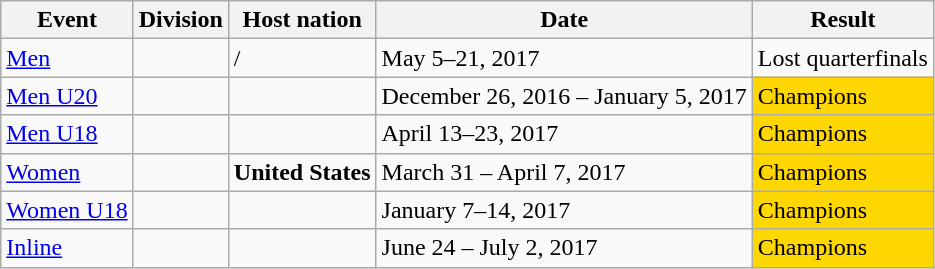<table class="wikitable">
<tr>
<th>Event</th>
<th>Division</th>
<th>Host nation</th>
<th>Date</th>
<th>Result</th>
</tr>
<tr>
<td><a href='#'>Men</a></td>
<td></td>
<td> / </td>
<td>May 5–21, 2017</td>
<td>Lost quarterfinals<br></td>
</tr>
<tr>
<td><a href='#'>Men U20</a></td>
<td></td>
<td></td>
<td>December 26, 2016 – January 5, 2017</td>
<td style="background:#FFD700">Champions<br></td>
</tr>
<tr>
<td><a href='#'>Men U18</a></td>
<td></td>
<td></td>
<td>April 13–23, 2017</td>
<td style="background:#FFD700">Champions<br></td>
</tr>
<tr>
<td><a href='#'>Women</a></td>
<td></td>
<td> <strong>United States</strong></td>
<td>March 31 – April 7, 2017</td>
<td style="background:#FFD700">Champions<br></td>
</tr>
<tr>
<td><a href='#'>Women U18</a></td>
<td></td>
<td></td>
<td>January 7–14, 2017</td>
<td style="background:#FFD700">Champions<br></td>
</tr>
<tr>
<td><a href='#'>Inline</a></td>
<td></td>
<td></td>
<td>June 24 – July 2, 2017</td>
<td style="background:#FFD700">Champions<br></td>
</tr>
</table>
